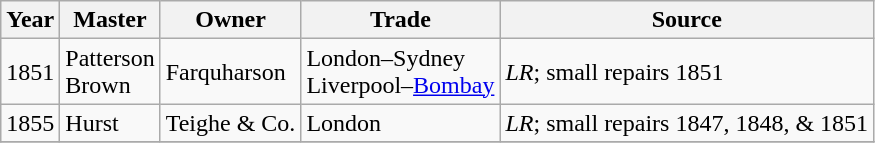<table class=" wikitable">
<tr>
<th>Year</th>
<th>Master</th>
<th>Owner</th>
<th>Trade</th>
<th>Source</th>
</tr>
<tr>
<td>1851</td>
<td>Patterson<br>Brown</td>
<td>Farquharson</td>
<td>London–Sydney<br>Liverpool–<a href='#'>Bombay</a></td>
<td><em>LR</em>; small repairs 1851</td>
</tr>
<tr>
<td>1855</td>
<td>Hurst</td>
<td>Teighe & Co.</td>
<td>London</td>
<td><em>LR</em>; small repairs 1847, 1848, & 1851</td>
</tr>
<tr>
</tr>
</table>
